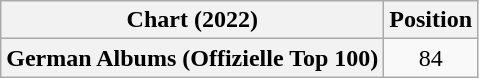<table class="wikitable plainrowheaders" style="text-align:center">
<tr>
<th scope="col">Chart (2022)</th>
<th scope="col">Position</th>
</tr>
<tr>
<th scope="row">German Albums (Offizielle Top 100)</th>
<td>84</td>
</tr>
</table>
